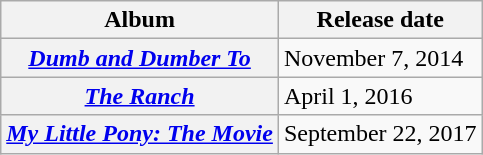<table class="wikitable plainrowheaders">
<tr>
<th scope="col">Album</th>
<th scope="col">Release date</th>
</tr>
<tr>
<th scope="row"><em><a href='#'>Dumb and Dumber To</a></em></th>
<td>November 7, 2014</td>
</tr>
<tr>
<th scope="row"><em><a href='#'>The Ranch</a></em></th>
<td>April 1, 2016</td>
</tr>
<tr>
<th scope="row"><em><a href='#'>My Little Pony: The Movie</a></em></th>
<td>September 22, 2017</td>
</tr>
</table>
